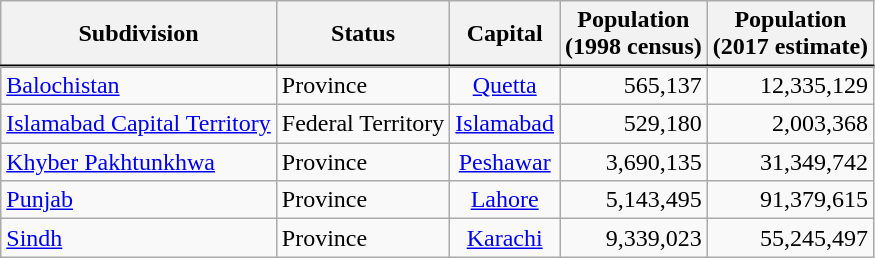<table class="wikitable sortable">
<tr>
<th>Subdivision</th>
<th>Status</th>
<th>Capital</th>
<th>Population<br>(1998 census)</th>
<th>Population<br>(2017 estimate)</th>
</tr>
<tr style="border-top: solid 2px #000">
</tr>
<tr>
<td><a href='#'>Balochistan</a></td>
<td>Province</td>
<td align=center><a href='#'>Quetta</a></td>
<td align=right>565,137</td>
<td align=right>12,335,129</td>
</tr>
<tr>
<td><a href='#'>Islamabad Capital Territory</a></td>
<td>Federal Territory</td>
<td align="center"><a href='#'>Islamabad</a></td>
<td align=right>529,180</td>
<td align=right>2,003,368</td>
</tr>
<tr>
<td><a href='#'>Khyber Pakhtunkhwa</a></td>
<td>Province</td>
<td align=center><a href='#'>Peshawar</a></td>
<td align=right>3,690,135</td>
<td align=right>31,349,742</td>
</tr>
<tr>
<td><a href='#'>Punjab</a></td>
<td>Province</td>
<td align=center><a href='#'>Lahore</a></td>
<td align=right>5,143,495</td>
<td align=right>91,379,615</td>
</tr>
<tr>
<td><a href='#'>Sindh</a></td>
<td>Province</td>
<td align=center><a href='#'>Karachi</a></td>
<td align=right>9,339,023</td>
<td align=right>55,245,497</td>
</tr>
</table>
